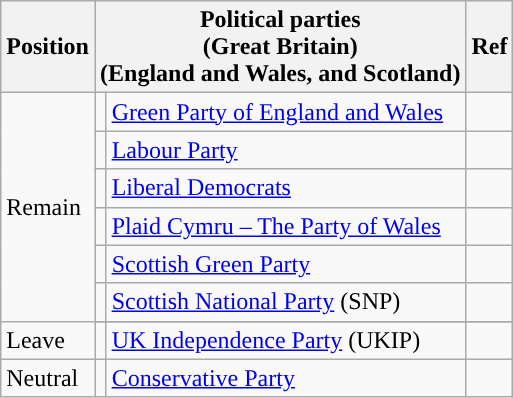<table class="wikitable">
<tr>
<th>Position</th>
<th colspan=2>Political parties<br>(Great Britain)<br>(England and Wales, and Scotland)</th>
<th>Ref</th>
</tr>
<tr>
<td rowspan="6">Remain</td>
<td style="background-color: "></td>
<td><a href='#'>Green Party of England and Wales</a></td>
<td></td>
</tr>
<tr>
<td style="background-color: "></td>
<td><a href='#'>Labour Party</a></td>
<td></td>
</tr>
<tr>
<td style="background-color: "></td>
<td><a href='#'>Liberal Democrats</a></td>
<td></td>
</tr>
<tr>
<td style="background-color: "></td>
<td><a href='#'>Plaid Cymru – The Party of Wales</a></td>
<td></td>
</tr>
<tr>
<td style="background-color: "></td>
<td><a href='#'>Scottish Green Party</a></td>
<td></td>
</tr>
<tr>
<td style="background-color: "></td>
<td><a href='#'>Scottish National Party</a> (SNP)</td>
<td></td>
</tr>
<tr>
<td rowspan="2">Leave</td>
</tr>
<tr>
<td style="background-color: "></td>
<td><a href='#'>UK Independence Party</a> (UKIP)</td>
<td></td>
</tr>
<tr>
<td>Neutral</td>
<td style="background-color: "></td>
<td><a href='#'>Conservative Party</a></td>
<td></td>
</tr>
</table>
